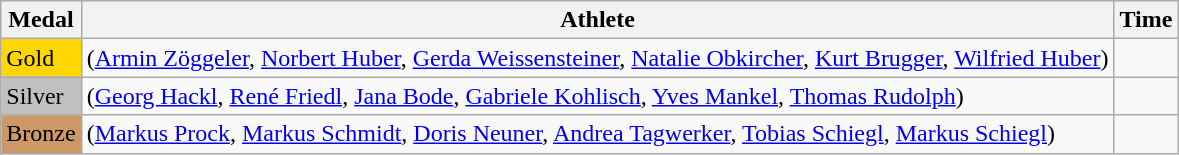<table class="wikitable">
<tr>
<th>Medal</th>
<th>Athlete</th>
<th>Time</th>
</tr>
<tr>
<td bgcolor="gold">Gold</td>
<td> (<a href='#'>Armin Zöggeler</a>, <a href='#'>Norbert Huber</a>, <a href='#'>Gerda Weissensteiner</a>, <a href='#'>Natalie Obkircher</a>, <a href='#'>Kurt Brugger</a>, <a href='#'>Wilfried Huber</a>)</td>
<td></td>
</tr>
<tr>
<td bgcolor="silver">Silver</td>
<td> (<a href='#'>Georg Hackl</a>, <a href='#'>René Friedl</a>, <a href='#'>Jana Bode</a>, <a href='#'>Gabriele Kohlisch</a>, <a href='#'>Yves Mankel</a>, <a href='#'>Thomas Rudolph</a>)</td>
<td></td>
</tr>
<tr>
<td bgcolor="CC9966">Bronze</td>
<td> (<a href='#'>Markus Prock</a>, <a href='#'>Markus Schmidt</a>, <a href='#'>Doris Neuner</a>, <a href='#'>Andrea Tagwerker</a>, <a href='#'>Tobias Schiegl</a>, <a href='#'>Markus Schiegl</a>)</td>
<td></td>
</tr>
</table>
